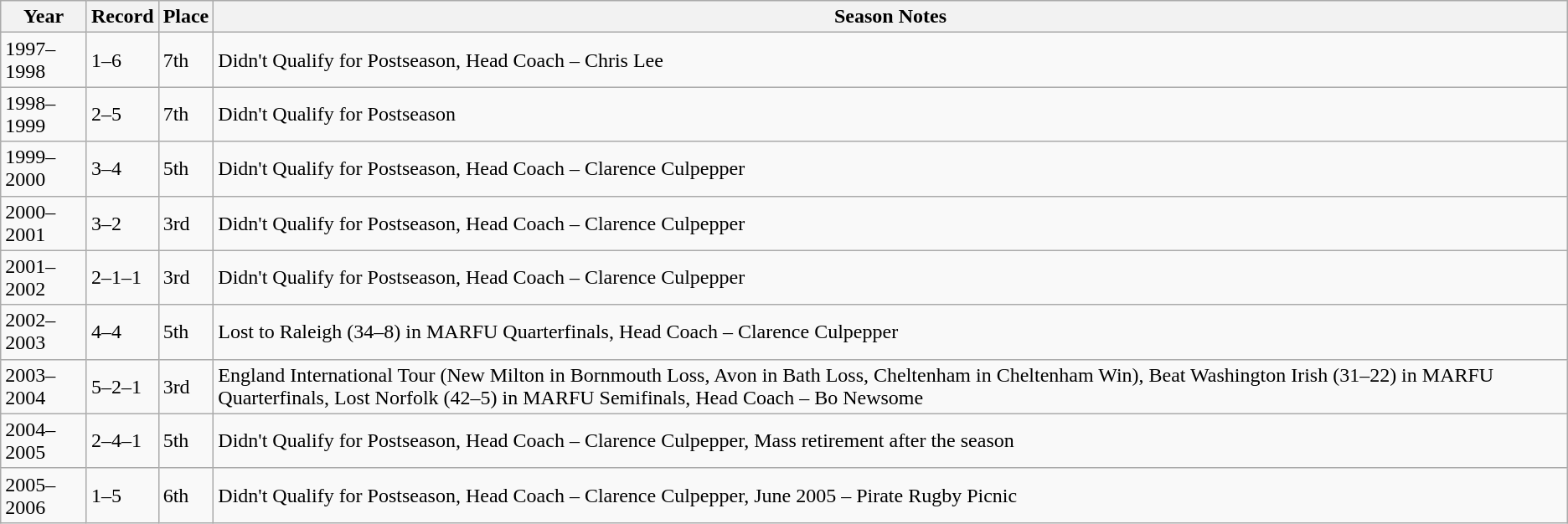<table class="wikitable">
<tr>
<th>Year</th>
<th>Record</th>
<th>Place</th>
<th>Season Notes</th>
</tr>
<tr>
<td>1997–1998</td>
<td>1–6</td>
<td>7th</td>
<td>Didn't Qualify for Postseason, Head Coach – Chris Lee</td>
</tr>
<tr>
<td>1998–1999</td>
<td>2–5</td>
<td>7th</td>
<td>Didn't Qualify for Postseason</td>
</tr>
<tr>
<td>1999–2000</td>
<td>3–4</td>
<td>5th</td>
<td>Didn't Qualify for Postseason, Head Coach – Clarence Culpepper</td>
</tr>
<tr>
<td>2000–2001</td>
<td>3–2</td>
<td>3rd</td>
<td>Didn't Qualify for Postseason, Head Coach – Clarence Culpepper</td>
</tr>
<tr>
<td>2001–2002</td>
<td>2–1–1</td>
<td>3rd</td>
<td>Didn't Qualify for Postseason, Head Coach – Clarence Culpepper</td>
</tr>
<tr>
<td>2002–2003</td>
<td>4–4</td>
<td>5th</td>
<td>Lost to Raleigh (34–8) in MARFU Quarterfinals, Head Coach – Clarence Culpepper</td>
</tr>
<tr>
<td>2003–2004</td>
<td>5–2–1</td>
<td>3rd</td>
<td>England International Tour (New Milton in Bornmouth Loss, Avon in Bath Loss, Cheltenham in Cheltenham Win), Beat Washington Irish (31–22) in MARFU Quarterfinals, Lost Norfolk (42–5) in MARFU Semifinals, Head Coach – Bo Newsome</td>
</tr>
<tr>
<td>2004–2005</td>
<td>2–4–1</td>
<td>5th</td>
<td>Didn't Qualify for Postseason, Head Coach – Clarence Culpepper, Mass retirement after the season</td>
</tr>
<tr>
<td>2005–2006</td>
<td>1–5</td>
<td>6th</td>
<td>Didn't Qualify for Postseason, Head Coach – Clarence Culpepper, June 2005 – Pirate Rugby Picnic</td>
</tr>
</table>
